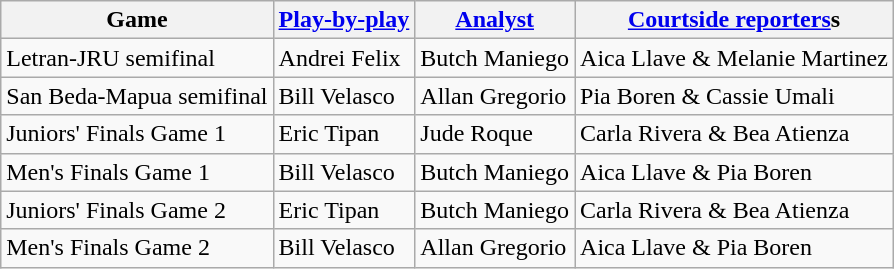<table class=wikitable>
<tr>
<th>Game</th>
<th><a href='#'>Play-by-play</a></th>
<th><a href='#'>Analyst</a></th>
<th><a href='#'>Courtside reporters</a>s</th>
</tr>
<tr>
<td>Letran-JRU semifinal</td>
<td>Andrei Felix</td>
<td>Butch Maniego</td>
<td>Aica Llave & Melanie Martinez</td>
</tr>
<tr>
<td>San Beda-Mapua semifinal</td>
<td>Bill Velasco</td>
<td>Allan Gregorio</td>
<td>Pia Boren & Cassie Umali</td>
</tr>
<tr>
<td>Juniors' Finals Game 1</td>
<td>Eric Tipan</td>
<td>Jude Roque</td>
<td>Carla Rivera & Bea Atienza</td>
</tr>
<tr>
<td>Men's Finals Game 1</td>
<td>Bill Velasco</td>
<td>Butch Maniego</td>
<td>Aica Llave & Pia Boren</td>
</tr>
<tr>
<td>Juniors' Finals Game 2</td>
<td>Eric Tipan</td>
<td>Butch Maniego</td>
<td>Carla Rivera & Bea Atienza</td>
</tr>
<tr>
<td>Men's Finals Game 2</td>
<td>Bill Velasco</td>
<td>Allan Gregorio</td>
<td>Aica Llave & Pia Boren</td>
</tr>
</table>
